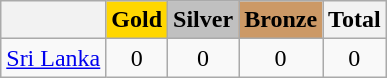<table class="wikitable">
<tr>
<th></th>
<th style="background-color:gold">Gold</th>
<th style="background-color:silver">Silver</th>
<th style="background-color:#CC9966">Bronze</th>
<th>Total</th>
</tr>
<tr align="center">
<td> <a href='#'>Sri Lanka</a></td>
<td>0</td>
<td>0</td>
<td>0</td>
<td>0</td>
</tr>
</table>
